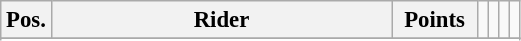<table class="wikitable" style="font-size: 95%">
<tr valign=top >
<th width=20px valign=middle>Pos.</th>
<th width=220px valign=middle>Rider</th>
<th width=50px valign=middle>Points</th>
<td></td>
<td></td>
<td></td>
<td></td>
</tr>
<tr>
</tr>
<tr>
</tr>
</table>
